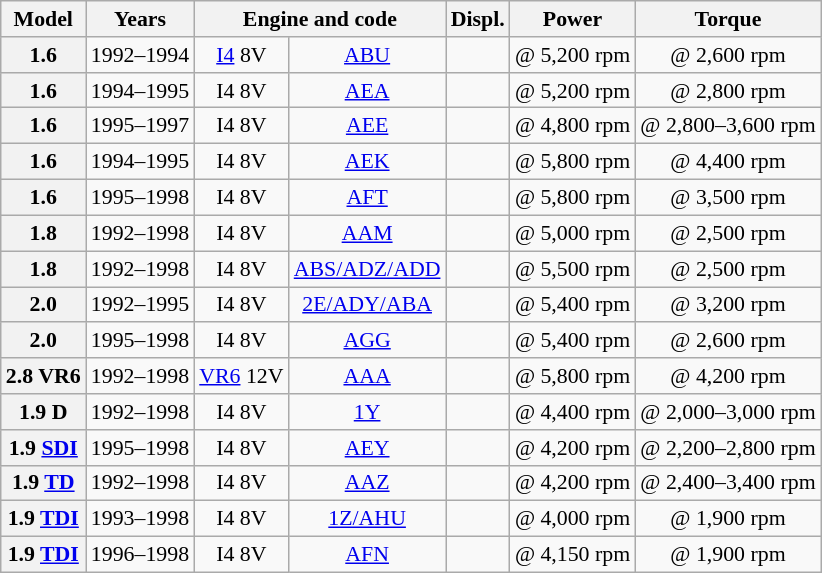<table class="wikitable" style="text-align:center; font-size:91%;">
<tr>
<th>Model</th>
<th>Years</th>
<th colspan="2">Engine and code</th>
<th>Displ.</th>
<th>Power</th>
<th>Torque</th>
</tr>
<tr>
<th>1.6</th>
<td>1992–1994</td>
<td><a href='#'>I4</a> 8V</td>
<td><a href='#'>ABU</a></td>
<td></td>
<td> @ 5,200 rpm</td>
<td> @ 2,600 rpm</td>
</tr>
<tr>
<th>1.6</th>
<td>1994–1995</td>
<td>I4 8V</td>
<td><a href='#'>AEA</a></td>
<td></td>
<td> @ 5,200 rpm</td>
<td> @ 2,800 rpm</td>
</tr>
<tr>
<th>1.6</th>
<td>1995–1997</td>
<td>I4 8V</td>
<td><a href='#'>AEE</a></td>
<td></td>
<td> @ 4,800 rpm</td>
<td> @ 2,800–3,600 rpm</td>
</tr>
<tr>
<th>1.6</th>
<td>1994–1995</td>
<td>I4 8V</td>
<td><a href='#'>AEK</a></td>
<td></td>
<td> @ 5,800 rpm</td>
<td> @ 4,400 rpm</td>
</tr>
<tr>
<th>1.6</th>
<td>1995–1998</td>
<td>I4 8V</td>
<td><a href='#'>AFT</a></td>
<td></td>
<td> @ 5,800 rpm</td>
<td> @ 3,500 rpm</td>
</tr>
<tr>
<th>1.8</th>
<td>1992–1998</td>
<td>I4 8V</td>
<td><a href='#'>AAM</a></td>
<td></td>
<td> @ 5,000 rpm</td>
<td> @ 2,500 rpm</td>
</tr>
<tr>
<th>1.8</th>
<td>1992–1998</td>
<td>I4 8V</td>
<td><a href='#'>ABS/ADZ/ADD</a></td>
<td></td>
<td> @ 5,500 rpm</td>
<td> @ 2,500 rpm</td>
</tr>
<tr>
<th>2.0</th>
<td>1992–1995</td>
<td>I4 8V</td>
<td><a href='#'>2E/ADY/ABA</a></td>
<td></td>
<td> @ 5,400 rpm</td>
<td> @ 3,200 rpm</td>
</tr>
<tr>
<th>2.0</th>
<td>1995–1998</td>
<td>I4 8V</td>
<td><a href='#'>AGG</a></td>
<td></td>
<td> @ 5,400 rpm</td>
<td> @ 2,600 rpm</td>
</tr>
<tr>
<th>2.8 VR6</th>
<td>1992–1998</td>
<td><a href='#'>VR6</a> 12V</td>
<td><a href='#'>AAA</a></td>
<td></td>
<td> @ 5,800 rpm</td>
<td> @ 4,200 rpm</td>
</tr>
<tr>
<th>1.9 D</th>
<td>1992–1998</td>
<td>I4 8V</td>
<td><a href='#'>1Y</a></td>
<td></td>
<td> @ 4,400 rpm</td>
<td> @ 2,000–3,000 rpm</td>
</tr>
<tr>
<th>1.9 <a href='#'>SDI</a></th>
<td>1995–1998</td>
<td>I4 8V</td>
<td><a href='#'>AEY</a></td>
<td></td>
<td> @ 4,200 rpm</td>
<td> @ 2,200–2,800 rpm</td>
</tr>
<tr>
<th>1.9 <a href='#'>TD</a></th>
<td>1992–1998</td>
<td>I4 8V</td>
<td><a href='#'>AAZ</a></td>
<td></td>
<td> @ 4,200 rpm</td>
<td> @ 2,400–3,400 rpm</td>
</tr>
<tr>
<th>1.9 <a href='#'>TDI</a></th>
<td>1993–1998</td>
<td>I4 8V</td>
<td><a href='#'>1Z/AHU</a></td>
<td></td>
<td> @ 4,000 rpm</td>
<td> @ 1,900 rpm</td>
</tr>
<tr>
<th>1.9 <a href='#'>TDI</a></th>
<td>1996–1998</td>
<td>I4 8V</td>
<td><a href='#'>AFN</a></td>
<td></td>
<td> @ 4,150 rpm</td>
<td> @ 1,900 rpm</td>
</tr>
</table>
